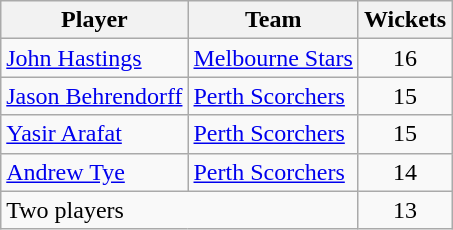<table class="wikitable" style="text-align: center;">
<tr>
<th>Player</th>
<th>Team</th>
<th>Wickets</th>
</tr>
<tr>
<td style="text-align:left"><a href='#'>John Hastings</a></td>
<td style="text-align:left"><a href='#'>Melbourne Stars</a></td>
<td>16</td>
</tr>
<tr>
<td style="text-align:left"><a href='#'>Jason Behrendorff</a></td>
<td style="text-align:left"><a href='#'>Perth Scorchers</a></td>
<td>15</td>
</tr>
<tr>
<td style="text-align:left"><a href='#'>Yasir Arafat</a></td>
<td style="text-align:left"><a href='#'>Perth Scorchers</a></td>
<td>15</td>
</tr>
<tr>
<td style="text-align:left"><a href='#'>Andrew Tye</a></td>
<td style="text-align:left"><a href='#'>Perth Scorchers</a></td>
<td>14</td>
</tr>
<tr>
<td style="text-align:left" colspan="2">Two players</td>
<td>13</td>
</tr>
</table>
